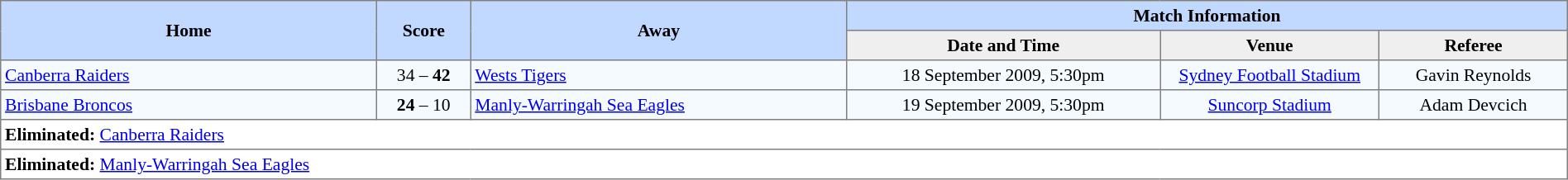<table border="1" cellpadding="3" cellspacing="0" style="border-collapse:collapse; font-size:90%; text-align:center; width:100%;">
<tr style="background:#c1d8ff;">
<th rowspan="2" style="width:24%;">Home</th>
<th rowspan="2" style="width:6%;">Score</th>
<th rowspan="2" style="width:24%;">Away</th>
<th colspan=3>Match Information</th>
</tr>
<tr style="background:#efefef;">
<th width=20%>Date and Time</th>
<th width=14%>Venue</th>
<th width=12%>Referee</th>
</tr>
<tr style="text-align:center; background:#f5faff;">
<td align=left> <a href='#'>Canberra Raiders</a></td>
<td>34 – <strong>42</strong></td>
<td align=left> <a href='#'>Wests Tigers</a></td>
<td>18 September 2009, 5:30pm</td>
<td><a href='#'>Sydney Football Stadium</a></td>
<td>Gavin Reynolds</td>
</tr>
<tr style="text-align:center; background:#f5faff;">
<td align=left> <a href='#'>Brisbane Broncos</a></td>
<td><strong>24</strong> – 10</td>
<td align=left> <a href='#'>Manly-Warringah Sea Eagles</a></td>
<td>19 September 2009, 5:30pm</td>
<td><a href='#'>Suncorp Stadium</a></td>
<td>Adam Devcich</td>
</tr>
<tr>
<td colspan="7" style="text-align:left;"><strong>Eliminated:</strong>  <a href='#'>Canberra Raiders</a></td>
</tr>
<tr>
<td colspan="7" style="text-align:left;"><strong>Eliminated:</strong>  <a href='#'>Manly-Warringah Sea Eagles</a></td>
</tr>
</table>
